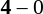<table - style=font-size:90%>
<tr>
<td align=right style="width:10em"><strong></strong></td>
<td align=center><strong>4</strong> – 0</td>
<td></td>
</tr>
</table>
